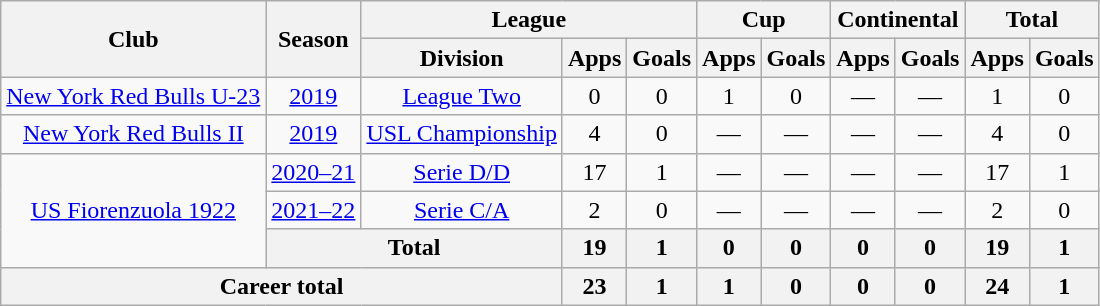<table class="wikitable" style="text-align: center;">
<tr>
<th rowspan="2">Club</th>
<th rowspan="2">Season</th>
<th colspan="3">League</th>
<th colspan="2">Cup</th>
<th colspan="2">Continental</th>
<th colspan="2">Total</th>
</tr>
<tr>
<th>Division</th>
<th>Apps</th>
<th>Goals</th>
<th>Apps</th>
<th>Goals</th>
<th>Apps</th>
<th>Goals</th>
<th>Apps</th>
<th>Goals</th>
</tr>
<tr>
<td><a href='#'>New York Red Bulls U-23</a></td>
<td><a href='#'>2019</a></td>
<td><a href='#'>League Two</a></td>
<td>0</td>
<td>0</td>
<td>1</td>
<td>0</td>
<td>—</td>
<td>—</td>
<td>1</td>
<td>0</td>
</tr>
<tr>
<td><a href='#'>New York Red Bulls II</a></td>
<td><a href='#'>2019</a></td>
<td><a href='#'>USL Championship</a></td>
<td>4</td>
<td>0</td>
<td>—</td>
<td>—</td>
<td>—</td>
<td>—</td>
<td>4</td>
<td>0</td>
</tr>
<tr>
<td rowspan="3"><a href='#'>US Fiorenzuola 1922</a></td>
<td><a href='#'>2020–21</a></td>
<td><a href='#'>Serie D/D</a></td>
<td>17</td>
<td>1</td>
<td>—</td>
<td>—</td>
<td>—</td>
<td>—</td>
<td>17</td>
<td>1</td>
</tr>
<tr>
<td><a href='#'>2021–22</a></td>
<td><a href='#'>Serie C/A</a></td>
<td>2</td>
<td>0</td>
<td>—</td>
<td>—</td>
<td>—</td>
<td>—</td>
<td>2</td>
<td>0</td>
</tr>
<tr>
<th colspan="2">Total</th>
<th>19</th>
<th>1</th>
<th>0</th>
<th>0</th>
<th>0</th>
<th>0</th>
<th>19</th>
<th>1</th>
</tr>
<tr>
<th colspan="3">Career total</th>
<th>23</th>
<th>1</th>
<th>1</th>
<th>0</th>
<th>0</th>
<th>0</th>
<th>24</th>
<th>1</th>
</tr>
</table>
